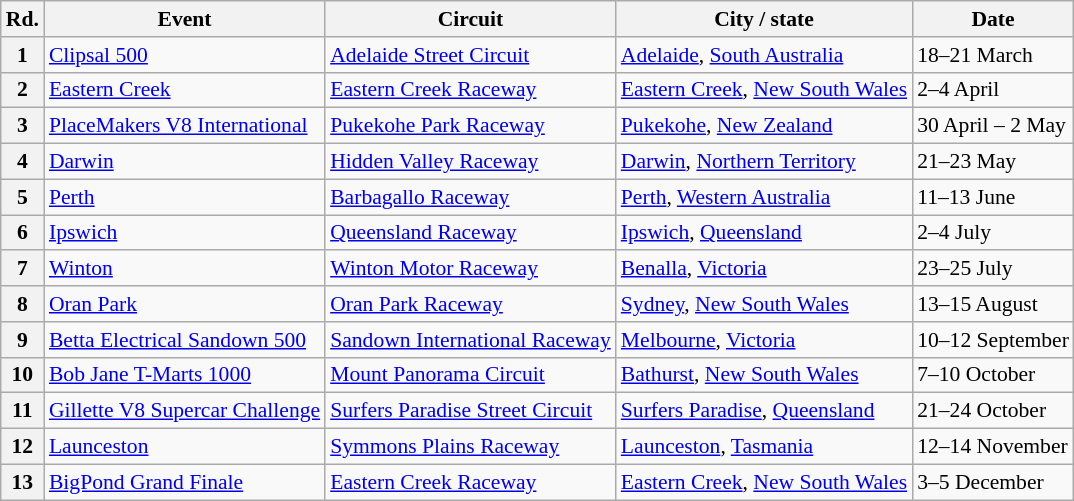<table class="wikitable" style="font-size: 90%">
<tr>
<th>Rd.</th>
<th>Event</th>
<th>Circuit</th>
<th>City / state</th>
<th>Date</th>
</tr>
<tr>
<th>1</th>
<td> <a href='#'>Clipsal 500</a></td>
<td><a href='#'>Adelaide Street Circuit</a></td>
<td><a href='#'>Adelaide</a>, <a href='#'>South Australia</a></td>
<td>18–21 March</td>
</tr>
<tr>
<th>2</th>
<td> <a href='#'>Eastern Creek</a></td>
<td><a href='#'>Eastern Creek Raceway</a></td>
<td><a href='#'>Eastern Creek</a>, <a href='#'>New South Wales</a></td>
<td>2–4 April</td>
</tr>
<tr>
<th>3</th>
<td> <a href='#'>PlaceMakers V8 International</a></td>
<td><a href='#'>Pukekohe Park Raceway</a></td>
<td><a href='#'>Pukekohe</a>, <a href='#'>New Zealand</a></td>
<td>30 April – 2 May</td>
</tr>
<tr>
<th>4</th>
<td> <a href='#'>Darwin</a></td>
<td><a href='#'>Hidden Valley Raceway</a></td>
<td><a href='#'>Darwin</a>, <a href='#'>Northern Territory</a></td>
<td>21–23 May</td>
</tr>
<tr>
<th>5</th>
<td> <a href='#'>Perth</a></td>
<td><a href='#'>Barbagallo Raceway</a></td>
<td><a href='#'>Perth</a>, <a href='#'>Western Australia</a></td>
<td>11–13 June</td>
</tr>
<tr>
<th>6</th>
<td> <a href='#'>Ipswich</a></td>
<td><a href='#'>Queensland Raceway</a></td>
<td><a href='#'>Ipswich</a>, <a href='#'>Queensland</a></td>
<td>2–4 July</td>
</tr>
<tr>
<th>7</th>
<td> <a href='#'>Winton</a></td>
<td><a href='#'>Winton Motor Raceway</a></td>
<td><a href='#'>Benalla</a>, <a href='#'>Victoria</a></td>
<td>23–25 July</td>
</tr>
<tr>
<th>8</th>
<td> <a href='#'>Oran Park</a></td>
<td><a href='#'>Oran Park Raceway</a></td>
<td><a href='#'>Sydney</a>, <a href='#'>New South Wales</a></td>
<td>13–15 August</td>
</tr>
<tr>
<th>9</th>
<td> <a href='#'>Betta Electrical Sandown 500</a></td>
<td><a href='#'>Sandown International Raceway</a></td>
<td><a href='#'>Melbourne</a>, <a href='#'>Victoria</a></td>
<td>10–12 September</td>
</tr>
<tr>
<th>10</th>
<td> <a href='#'>Bob Jane T-Marts 1000</a></td>
<td><a href='#'>Mount Panorama Circuit</a></td>
<td><a href='#'>Bathurst</a>, <a href='#'>New South Wales</a></td>
<td>7–10 October</td>
</tr>
<tr>
<th>11</th>
<td> <a href='#'>Gillette V8 Supercar Challenge</a></td>
<td><a href='#'>Surfers Paradise Street Circuit</a></td>
<td><a href='#'>Surfers Paradise</a>, <a href='#'>Queensland</a></td>
<td>21–24 October</td>
</tr>
<tr>
<th>12</th>
<td> <a href='#'>Launceston</a></td>
<td><a href='#'>Symmons Plains Raceway</a></td>
<td><a href='#'>Launceston</a>, <a href='#'>Tasmania</a></td>
<td>12–14 November</td>
</tr>
<tr>
<th>13</th>
<td> <a href='#'>BigPond Grand Finale</a></td>
<td><a href='#'>Eastern Creek Raceway</a></td>
<td><a href='#'>Eastern Creek</a>, <a href='#'>New South Wales</a></td>
<td>3–5 December</td>
</tr>
</table>
